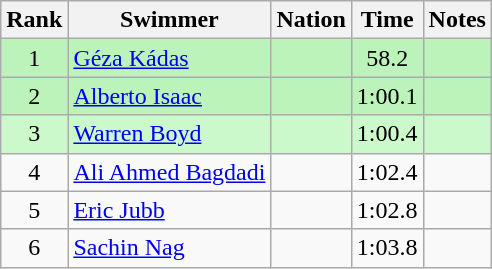<table class="wikitable sortable" style="text-align:center">
<tr>
<th>Rank</th>
<th>Swimmer</th>
<th>Nation</th>
<th>Time</th>
<th>Notes</th>
</tr>
<tr bgcolor=bbf3bb>
<td>1</td>
<td align=left><a href='#'>Géza Kádas</a></td>
<td align=left></td>
<td data-sort-value=0:58.2>58.2</td>
<td></td>
</tr>
<tr bgcolor=bbf3bb>
<td>2</td>
<td align=left><a href='#'>Alberto Isaac</a></td>
<td align=left></td>
<td>1:00.1</td>
<td></td>
</tr>
<tr bgcolor=ccf9cc>
<td>3</td>
<td align=left><a href='#'>Warren Boyd</a></td>
<td align=left></td>
<td>1:00.4</td>
<td></td>
</tr>
<tr>
<td>4</td>
<td align=left><a href='#'>Ali Ahmed Bagdadi</a></td>
<td align=left></td>
<td>1:02.4</td>
<td></td>
</tr>
<tr>
<td>5</td>
<td align=left><a href='#'>Eric Jubb</a></td>
<td align=left></td>
<td>1:02.8</td>
<td></td>
</tr>
<tr>
<td>6</td>
<td align=left><a href='#'>Sachin Nag</a></td>
<td align=left></td>
<td>1:03.8</td>
<td></td>
</tr>
</table>
